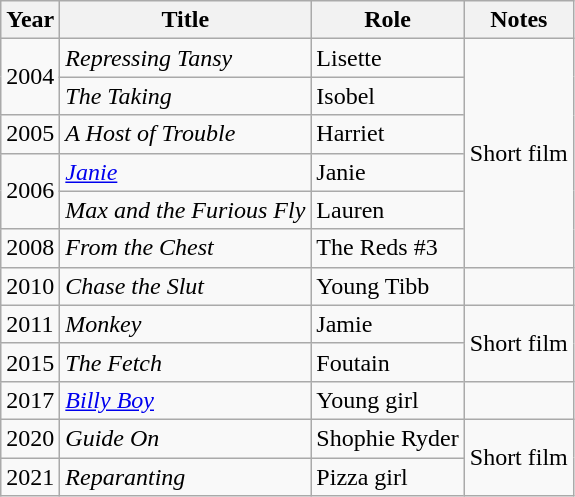<table class="wikitable">
<tr>
<th>Year</th>
<th>Title</th>
<th>Role</th>
<th>Notes</th>
</tr>
<tr>
<td rowspan= "2">2004</td>
<td><em>Repressing Tansy</em></td>
<td>Lisette</td>
<td rowspan= "6">Short film</td>
</tr>
<tr>
<td><em>The Taking</em></td>
<td>Isobel</td>
</tr>
<tr>
<td>2005</td>
<td><em>A Host of Trouble</em></td>
<td>Harriet</td>
</tr>
<tr>
<td rowspan= "2">2006</td>
<td><em><a href='#'>Janie</a></em></td>
<td>Janie</td>
</tr>
<tr>
<td><em>Max and the Furious Fly</em></td>
<td>Lauren</td>
</tr>
<tr>
<td>2008</td>
<td><em>From the Chest</em></td>
<td>The Reds #3</td>
</tr>
<tr>
<td>2010</td>
<td><em>Chase the Slut</em></td>
<td>Young Tibb</td>
<td></td>
</tr>
<tr>
<td>2011</td>
<td><em>Monkey</em></td>
<td>Jamie</td>
<td rowspan="2">Short film</td>
</tr>
<tr>
<td>2015</td>
<td><em>The Fetch</em></td>
<td>Foutain</td>
</tr>
<tr>
<td>2017</td>
<td><em><a href='#'>Billy Boy</a></em></td>
<td>Young girl</td>
<td></td>
</tr>
<tr>
<td>2020</td>
<td><em>Guide On</em></td>
<td>Shophie Ryder</td>
<td rowspan="2">Short film</td>
</tr>
<tr>
<td>2021</td>
<td><em>Reparanting</em></td>
<td>Pizza girl</td>
</tr>
</table>
